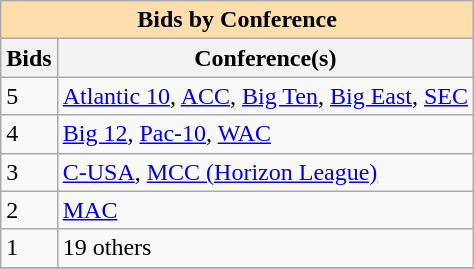<table class="wikitable">
<tr>
<th colspan="5" style="background:#ffdead;">Bids by Conference</th>
</tr>
<tr>
<th>Bids</th>
<th>Conference(s)</th>
</tr>
<tr>
<td>5</td>
<td><a href='#'>Atlantic 10</a>, <a href='#'>ACC</a>, <a href='#'>Big Ten</a>, <a href='#'>Big East</a>, <a href='#'>SEC</a></td>
</tr>
<tr>
<td>4</td>
<td><a href='#'>Big 12</a>, <a href='#'>Pac-10</a>, <a href='#'>WAC</a></td>
</tr>
<tr>
<td>3</td>
<td><a href='#'>C-USA</a>, <a href='#'>MCC (Horizon League)</a></td>
</tr>
<tr>
<td>2</td>
<td><a href='#'>MAC</a></td>
</tr>
<tr>
<td>1</td>
<td>19 others</td>
</tr>
<tr>
</tr>
</table>
